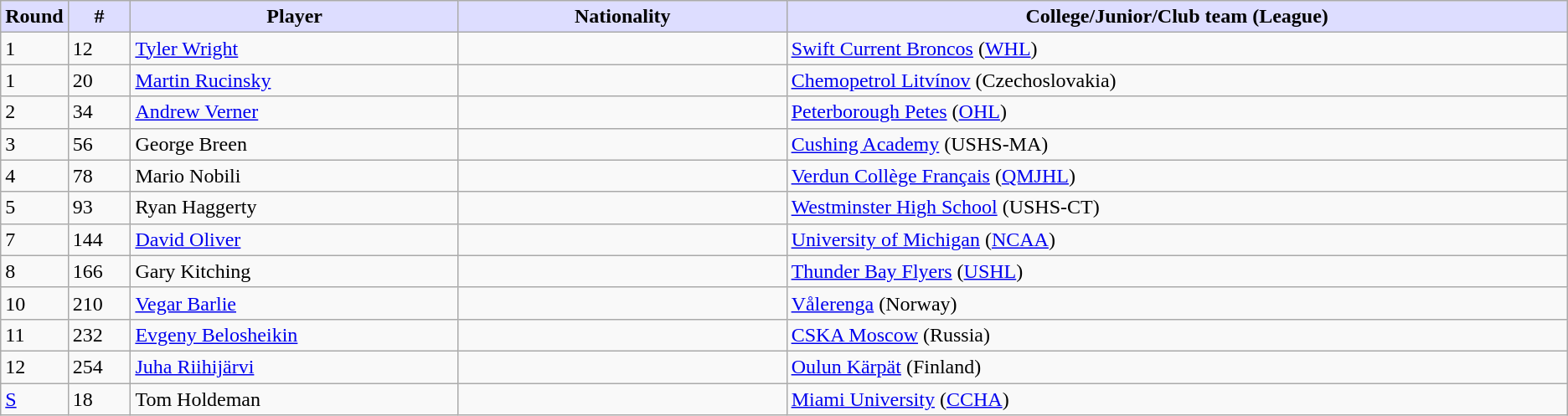<table class="wikitable">
<tr style="text-align:center;">
<th style="background:#ddf; width:4.0%;">Round</th>
<th style="background:#ddf; width:4.0%;">#</th>
<th style="background:#ddf; width:21.0%;">Player</th>
<th style="background:#ddf; width:21.0%;">Nationality</th>
<th style="background:#ddf; width:100.0%;">College/Junior/Club team (League)</th>
</tr>
<tr>
<td>1</td>
<td>12</td>
<td><a href='#'>Tyler Wright</a></td>
<td></td>
<td><a href='#'>Swift Current Broncos</a> (<a href='#'>WHL</a>)</td>
</tr>
<tr>
<td>1</td>
<td>20</td>
<td><a href='#'>Martin Rucinsky</a></td>
<td></td>
<td><a href='#'>Chemopetrol Litvínov</a> (Czechoslovakia)</td>
</tr>
<tr>
<td>2</td>
<td>34</td>
<td><a href='#'>Andrew Verner</a></td>
<td></td>
<td><a href='#'>Peterborough Petes</a> (<a href='#'>OHL</a>)</td>
</tr>
<tr>
<td>3</td>
<td>56</td>
<td>George Breen</td>
<td></td>
<td><a href='#'>Cushing Academy</a> (USHS-MA)</td>
</tr>
<tr>
<td>4</td>
<td>78</td>
<td>Mario Nobili</td>
<td></td>
<td><a href='#'>Verdun Collège Français</a> (<a href='#'>QMJHL</a>)</td>
</tr>
<tr>
<td>5</td>
<td>93</td>
<td>Ryan Haggerty</td>
<td></td>
<td><a href='#'>Westminster High School</a> (USHS-CT)</td>
</tr>
<tr>
<td>7</td>
<td>144</td>
<td><a href='#'>David Oliver</a></td>
<td></td>
<td><a href='#'>University of Michigan</a> (<a href='#'>NCAA</a>)</td>
</tr>
<tr>
<td>8</td>
<td>166</td>
<td>Gary Kitching</td>
<td></td>
<td><a href='#'>Thunder Bay Flyers</a> (<a href='#'>USHL</a>)</td>
</tr>
<tr>
<td>10</td>
<td>210</td>
<td><a href='#'>Vegar Barlie</a></td>
<td></td>
<td><a href='#'>Vålerenga</a> (Norway)</td>
</tr>
<tr>
<td>11</td>
<td>232</td>
<td><a href='#'>Evgeny Belosheikin</a></td>
<td></td>
<td><a href='#'>CSKA Moscow</a> (Russia)</td>
</tr>
<tr>
<td>12</td>
<td>254</td>
<td><a href='#'>Juha Riihijärvi</a></td>
<td></td>
<td><a href='#'>Oulun Kärpät</a> (Finland)</td>
</tr>
<tr>
<td><a href='#'>S</a></td>
<td>18</td>
<td>Tom Holdeman</td>
<td></td>
<td><a href='#'>Miami University</a> (<a href='#'>CCHA</a>)</td>
</tr>
</table>
